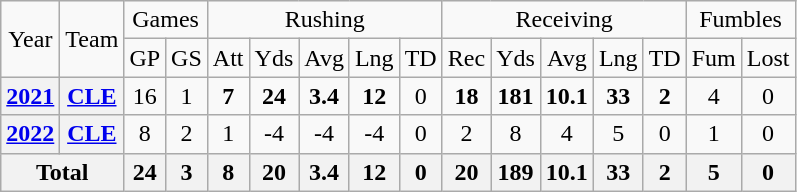<table style="text-align:center;" class="wikitable">
<tr>
<td rowspan="2">Year</td>
<td rowspan="2">Team</td>
<td colspan="2">Games</td>
<td colspan="5">Rushing</td>
<td colspan="5">Receiving</td>
<td colspan="2">Fumbles</td>
</tr>
<tr>
<td>GP</td>
<td>GS</td>
<td>Att</td>
<td>Yds</td>
<td>Avg</td>
<td>Lng</td>
<td>TD</td>
<td>Rec</td>
<td>Yds</td>
<td>Avg</td>
<td>Lng</td>
<td>TD</td>
<td>Fum</td>
<td>Lost</td>
</tr>
<tr>
<th><a href='#'>2021</a></th>
<th><a href='#'>CLE</a></th>
<td>16</td>
<td>1</td>
<td><strong>7</strong></td>
<td><strong>24</strong></td>
<td><strong>3.4</strong></td>
<td><strong>12</strong></td>
<td>0</td>
<td><strong>18</strong></td>
<td><strong>181</strong></td>
<td><strong>10.1</strong></td>
<td><strong>33</strong></td>
<td><strong>2</strong></td>
<td>4</td>
<td>0</td>
</tr>
<tr>
<th><a href='#'>2022</a></th>
<th><a href='#'>CLE</a></th>
<td>8</td>
<td>2</td>
<td>1</td>
<td>-4</td>
<td>-4</td>
<td>-4</td>
<td>0</td>
<td>2</td>
<td>8</td>
<td>4</td>
<td>5</td>
<td>0</td>
<td>1</td>
<td>0</td>
</tr>
<tr>
<th colspan="2">Total</th>
<th>24</th>
<th>3</th>
<th>8</th>
<th>20</th>
<th>3.4</th>
<th>12</th>
<th>0</th>
<th>20</th>
<th>189</th>
<th>10.1</th>
<th>33</th>
<th>2</th>
<th>5</th>
<th>0</th>
</tr>
</table>
